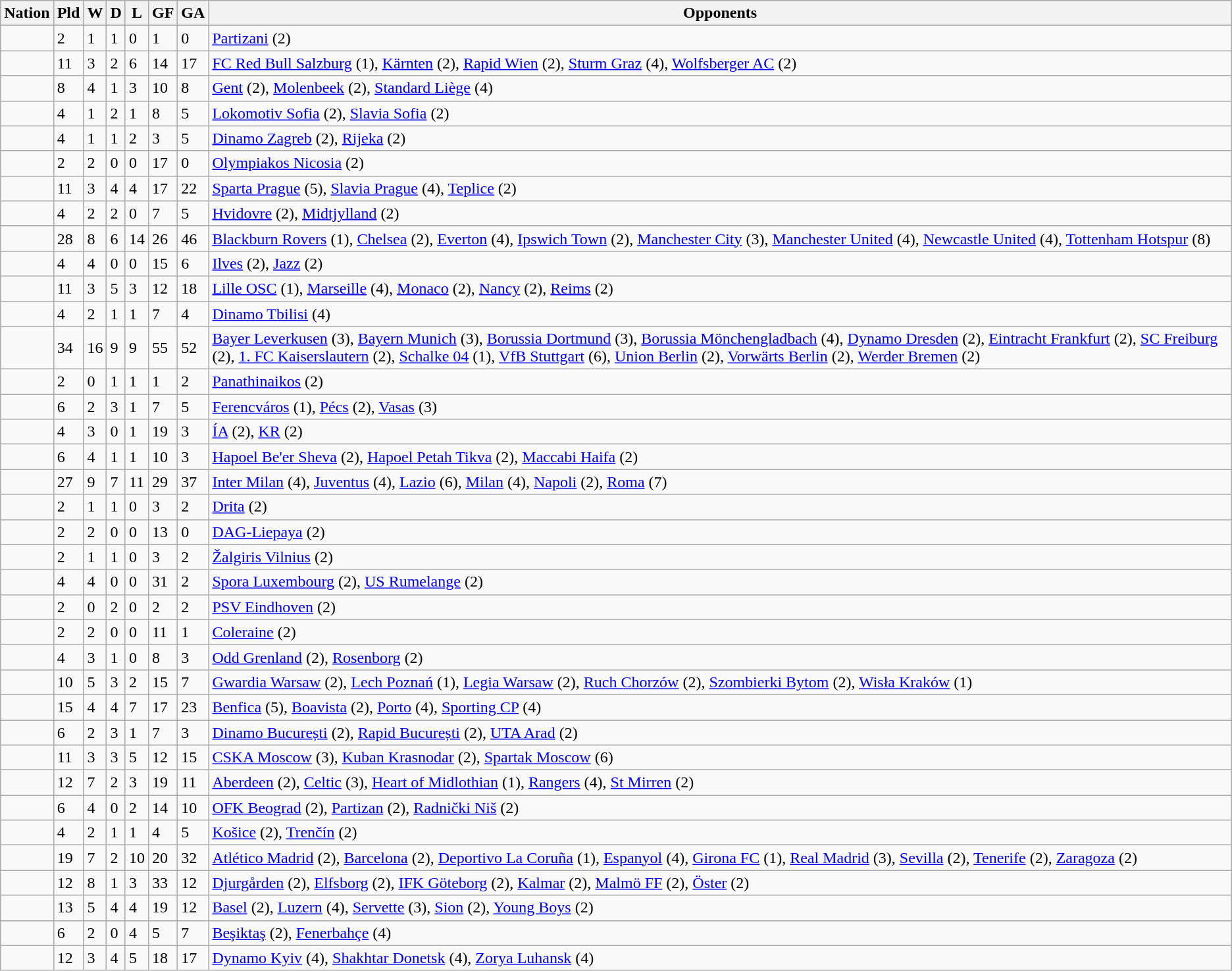<table class="sortable wikitable" style="text-align: left">
<tr>
<th>Nation</th>
<th>Pld</th>
<th>W</th>
<th>D</th>
<th>L</th>
<th>GF</th>
<th>GA</th>
<th>Opponents</th>
</tr>
<tr>
<td></td>
<td>2</td>
<td>1</td>
<td>1</td>
<td>0</td>
<td>1</td>
<td>0</td>
<td><a href='#'>Partizani</a> (2)</td>
</tr>
<tr>
<td></td>
<td>11</td>
<td>3</td>
<td>2</td>
<td>6</td>
<td>14</td>
<td>17</td>
<td><a href='#'>FC Red Bull Salzburg</a> (1), <a href='#'>Kärnten</a> (2), <a href='#'>Rapid Wien</a> (2), <a href='#'>Sturm Graz</a> (4), <a href='#'>Wolfsberger AC</a> (2)</td>
</tr>
<tr>
<td></td>
<td>8</td>
<td>4</td>
<td>1</td>
<td>3</td>
<td>10</td>
<td>8</td>
<td><a href='#'>Gent</a> (2), <a href='#'>Molenbeek</a> (2), <a href='#'>Standard Liège</a> (4)</td>
</tr>
<tr>
<td></td>
<td>4</td>
<td>1</td>
<td>2</td>
<td>1</td>
<td>8</td>
<td>5</td>
<td><a href='#'>Lokomotiv Sofia</a> (2), <a href='#'>Slavia Sofia</a> (2)</td>
</tr>
<tr>
<td></td>
<td>4</td>
<td>1</td>
<td>1</td>
<td>2</td>
<td>3</td>
<td>5</td>
<td><a href='#'>Dinamo Zagreb</a> (2), <a href='#'>Rijeka</a> (2)</td>
</tr>
<tr>
<td></td>
<td>2</td>
<td>2</td>
<td>0</td>
<td>0</td>
<td>17</td>
<td>0</td>
<td><a href='#'>Olympiakos Nicosia</a> (2)</td>
</tr>
<tr>
<td></td>
<td>11</td>
<td>3</td>
<td>4</td>
<td>4</td>
<td>17</td>
<td>22</td>
<td><a href='#'>Sparta Prague</a> (5), <a href='#'>Slavia Prague</a> (4), <a href='#'>Teplice</a> (2)</td>
</tr>
<tr>
<td></td>
<td>4</td>
<td>2</td>
<td>2</td>
<td>0</td>
<td>7</td>
<td>5</td>
<td><a href='#'>Hvidovre</a> (2), <a href='#'>Midtjylland</a> (2)</td>
</tr>
<tr>
<td></td>
<td>28</td>
<td>8</td>
<td>6</td>
<td>14</td>
<td>26</td>
<td>46</td>
<td><a href='#'>Blackburn Rovers</a> (1), <a href='#'>Chelsea</a> (2), <a href='#'>Everton</a> (4), <a href='#'>Ipswich Town</a> (2), <a href='#'>Manchester City</a> (3), <a href='#'>Manchester United</a> (4), <a href='#'>Newcastle United</a> (4), <a href='#'>Tottenham Hotspur</a> (8)</td>
</tr>
<tr>
<td></td>
<td>4</td>
<td>4</td>
<td>0</td>
<td>0</td>
<td>15</td>
<td>6</td>
<td><a href='#'>Ilves</a> (2), <a href='#'>Jazz</a> (2)</td>
</tr>
<tr>
<td></td>
<td>11</td>
<td>3</td>
<td>5</td>
<td>3</td>
<td>12</td>
<td>18</td>
<td><a href='#'>Lille OSC</a> (1), <a href='#'>Marseille</a> (4), <a href='#'>Monaco</a> (2), <a href='#'>Nancy</a> (2), <a href='#'>Reims</a> (2)</td>
</tr>
<tr>
<td></td>
<td>4</td>
<td>2</td>
<td>1</td>
<td>1</td>
<td>7</td>
<td>4</td>
<td><a href='#'>Dinamo Tbilisi</a> (4)</td>
</tr>
<tr>
<td></td>
<td>34</td>
<td>16</td>
<td>9</td>
<td>9</td>
<td>55</td>
<td>52</td>
<td><a href='#'>Bayer Leverkusen</a> (3), <a href='#'>Bayern Munich</a> (3), <a href='#'>Borussia Dortmund</a> (3), <a href='#'>Borussia Mönchengladbach</a> (4), <a href='#'>Dynamo Dresden</a> (2), <a href='#'>Eintracht Frankfurt</a> (2), <a href='#'>SC Freiburg</a> (2), <a href='#'>1. FC Kaiserslautern</a> (2), <a href='#'>Schalke 04</a> (1), <a href='#'>VfB Stuttgart</a> (6), <a href='#'>Union Berlin</a> (2), <a href='#'>Vorwärts Berlin</a> (2), <a href='#'>Werder Bremen</a> (2)</td>
</tr>
<tr>
<td></td>
<td>2</td>
<td>0</td>
<td>1</td>
<td>1</td>
<td>1</td>
<td>2</td>
<td><a href='#'>Panathinaikos</a> (2)</td>
</tr>
<tr>
<td></td>
<td>6</td>
<td>2</td>
<td>3</td>
<td>1</td>
<td>7</td>
<td>5</td>
<td><a href='#'>Ferencváros</a> (1), <a href='#'>Pécs</a> (2), <a href='#'>Vasas</a> (3)</td>
</tr>
<tr>
<td></td>
<td>4</td>
<td>3</td>
<td>0</td>
<td>1</td>
<td>19</td>
<td>3</td>
<td><a href='#'>ÍA</a> (2), <a href='#'>KR</a> (2)</td>
</tr>
<tr>
<td></td>
<td>6</td>
<td>4</td>
<td>1</td>
<td>1</td>
<td>10</td>
<td>3</td>
<td><a href='#'>Hapoel Be'er Sheva</a> (2), <a href='#'>Hapoel Petah Tikva</a> (2), <a href='#'>Maccabi Haifa</a> (2)</td>
</tr>
<tr>
<td></td>
<td>27</td>
<td>9</td>
<td>7</td>
<td>11</td>
<td>29</td>
<td>37</td>
<td><a href='#'>Inter Milan</a> (4), <a href='#'>Juventus</a> (4), <a href='#'>Lazio</a> (6), <a href='#'>Milan</a> (4), <a href='#'>Napoli</a> (2), <a href='#'>Roma</a> (7)</td>
</tr>
<tr>
<td></td>
<td>2</td>
<td>1</td>
<td>1</td>
<td>0</td>
<td>3</td>
<td>2</td>
<td><a href='#'>Drita</a> (2)</td>
</tr>
<tr>
<td></td>
<td>2</td>
<td>2</td>
<td>0</td>
<td>0</td>
<td>13</td>
<td>0</td>
<td><a href='#'>DAG-Liepaya</a> (2)</td>
</tr>
<tr>
<td></td>
<td>2</td>
<td>1</td>
<td>1</td>
<td>0</td>
<td>3</td>
<td>2</td>
<td><a href='#'>Žalgiris Vilnius</a> (2)</td>
</tr>
<tr>
<td></td>
<td>4</td>
<td>4</td>
<td>0</td>
<td>0</td>
<td>31</td>
<td>2</td>
<td><a href='#'>Spora Luxembourg</a> (2), <a href='#'>US Rumelange</a> (2)</td>
</tr>
<tr>
<td></td>
<td>2</td>
<td>0</td>
<td>2</td>
<td>0</td>
<td>2</td>
<td>2</td>
<td><a href='#'>PSV Eindhoven</a> (2)</td>
</tr>
<tr>
<td></td>
<td>2</td>
<td>2</td>
<td>0</td>
<td>0</td>
<td>11</td>
<td>1</td>
<td><a href='#'>Coleraine</a> (2)</td>
</tr>
<tr>
<td></td>
<td>4</td>
<td>3</td>
<td>1</td>
<td>0</td>
<td>8</td>
<td>3</td>
<td><a href='#'>Odd Grenland</a> (2), <a href='#'>Rosenborg</a> (2)</td>
</tr>
<tr>
<td></td>
<td>10</td>
<td>5</td>
<td>3</td>
<td>2</td>
<td>15</td>
<td>7</td>
<td><a href='#'>Gwardia Warsaw</a> (2), <a href='#'>Lech Poznań</a> (1), <a href='#'>Legia Warsaw</a> (2), <a href='#'>Ruch Chorzów</a> (2), <a href='#'>Szombierki Bytom</a> (2), <a href='#'>Wisła Kraków</a> (1)</td>
</tr>
<tr>
<td></td>
<td>15</td>
<td>4</td>
<td>4</td>
<td>7</td>
<td>17</td>
<td>23</td>
<td><a href='#'>Benfica</a> (5), <a href='#'>Boavista</a> (2), <a href='#'>Porto</a> (4), <a href='#'>Sporting CP</a> (4)</td>
</tr>
<tr>
<td></td>
<td>6</td>
<td>2</td>
<td>3</td>
<td>1</td>
<td>7</td>
<td>3</td>
<td><a href='#'>Dinamo București</a> (2), <a href='#'>Rapid București</a> (2), <a href='#'>UTA Arad</a> (2)</td>
</tr>
<tr>
<td></td>
<td>11</td>
<td>3</td>
<td>3</td>
<td>5</td>
<td>12</td>
<td>15</td>
<td><a href='#'>CSKA Moscow</a> (3), <a href='#'>Kuban Krasnodar</a> (2), <a href='#'>Spartak Moscow</a> (6)</td>
</tr>
<tr>
<td></td>
<td>12</td>
<td>7</td>
<td>2</td>
<td>3</td>
<td>19</td>
<td>11</td>
<td><a href='#'>Aberdeen</a> (2), <a href='#'>Celtic</a> (3), <a href='#'>Heart of Midlothian</a> (1), <a href='#'>Rangers</a> (4), <a href='#'>St Mirren</a> (2)</td>
</tr>
<tr>
<td></td>
<td>6</td>
<td>4</td>
<td>0</td>
<td>2</td>
<td>14</td>
<td>10</td>
<td><a href='#'>OFK Beograd</a> (2), <a href='#'>Partizan</a> (2), <a href='#'>Radnički Niš</a> (2)</td>
</tr>
<tr>
<td></td>
<td>4</td>
<td>2</td>
<td>1</td>
<td>1</td>
<td>4</td>
<td>5</td>
<td><a href='#'>Košice</a> (2), <a href='#'>Trenčín</a> (2)</td>
</tr>
<tr>
<td></td>
<td>19</td>
<td>7</td>
<td>2</td>
<td>10</td>
<td>20</td>
<td>32</td>
<td><a href='#'>Atlético Madrid</a> (2), <a href='#'>Barcelona</a> (2), <a href='#'>Deportivo La Coruña</a> (1), <a href='#'>Espanyol</a> (4),  <a href='#'>Girona FC</a> (1), <a href='#'>Real Madrid</a> (3), <a href='#'>Sevilla</a> (2), <a href='#'>Tenerife</a> (2), <a href='#'>Zaragoza</a> (2)</td>
</tr>
<tr>
<td></td>
<td>12</td>
<td>8</td>
<td>1</td>
<td>3</td>
<td>33</td>
<td>12</td>
<td><a href='#'>Djurgården</a> (2), <a href='#'>Elfsborg</a> (2), <a href='#'>IFK Göteborg</a> (2), <a href='#'>Kalmar</a> (2), <a href='#'>Malmö FF</a> (2), <a href='#'>Öster</a> (2)</td>
</tr>
<tr>
<td></td>
<td>13</td>
<td>5</td>
<td>4</td>
<td>4</td>
<td>19</td>
<td>12</td>
<td><a href='#'>Basel</a> (2), <a href='#'>Luzern</a> (4), <a href='#'>Servette</a> (3), <a href='#'>Sion</a> (2), <a href='#'>Young Boys</a> (2)</td>
</tr>
<tr>
<td></td>
<td>6</td>
<td>2</td>
<td>0</td>
<td>4</td>
<td>5</td>
<td>7</td>
<td><a href='#'>Beşiktaş</a> (2), <a href='#'>Fenerbahçe</a> (4)</td>
</tr>
<tr>
<td></td>
<td>12</td>
<td>3</td>
<td>4</td>
<td>5</td>
<td>18</td>
<td>17</td>
<td><a href='#'>Dynamo Kyiv</a> (4), <a href='#'>Shakhtar Donetsk</a> (4), <a href='#'>Zorya Luhansk</a> (4)</td>
</tr>
</table>
